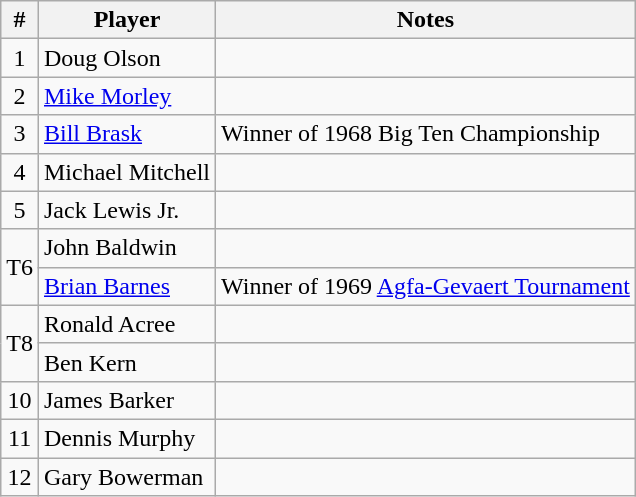<table class="wikitable sortable">
<tr>
<th>#</th>
<th>Player</th>
<th>Notes</th>
</tr>
<tr>
<td align=center>1</td>
<td> Doug Olson </td>
<td></td>
</tr>
<tr>
<td align=center>2</td>
<td> <a href='#'>Mike Morley</a></td>
<td></td>
</tr>
<tr>
<td align=center>3</td>
<td> <a href='#'>Bill Brask</a></td>
<td>Winner of 1968 Big Ten Championship</td>
</tr>
<tr>
<td align=center>4</td>
<td> Michael Mitchell</td>
<td></td>
</tr>
<tr>
<td align=center>5</td>
<td> Jack Lewis Jr.</td>
<td></td>
</tr>
<tr>
<td align=center rowspan=2>T6</td>
<td> John Baldwin</td>
<td></td>
</tr>
<tr>
<td> <a href='#'>Brian Barnes</a></td>
<td>Winner of 1969 <a href='#'>Agfa-Gevaert Tournament</a></td>
</tr>
<tr>
<td align=center rowspan=2>T8</td>
<td> Ronald Acree</td>
<td></td>
</tr>
<tr>
<td> Ben Kern</td>
<td></td>
</tr>
<tr>
<td align=center>10</td>
<td> James Barker</td>
<td></td>
</tr>
<tr>
<td align=center>11</td>
<td> Dennis Murphy</td>
<td></td>
</tr>
<tr>
<td align=center>12</td>
<td> Gary Bowerman</td>
<td></td>
</tr>
</table>
